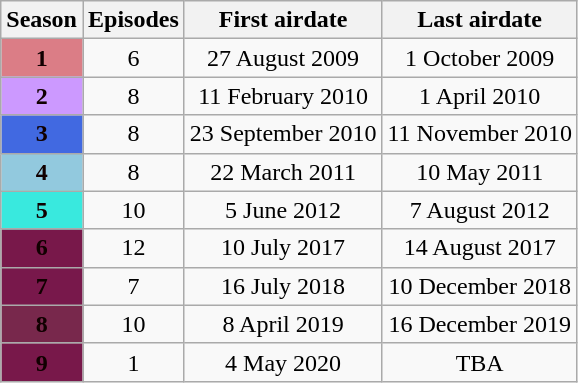<table class="wikitable">
<tr>
<th>Season</th>
<th>Episodes</th>
<th>First airdate</th>
<th>Last airdate</th>
</tr>
<tr>
<td style="background:#db7d86; color:#100; text-align:center;"><strong>1</strong></td>
<td style="text-align:center;">6</td>
<td style="text-align:center;">27 August 2009</td>
<td style="text-align:center;">1 October 2009</td>
</tr>
<tr>
<td style="background:#c9f; color:#100; text-align:center;"><strong>2</strong></td>
<td style="text-align:center;">8</td>
<td style="text-align:center;">11 February 2010</td>
<td style="text-align:center;">1 April 2010</td>
</tr>
<tr>
<td style="background:#4169e1; color:#100; text-align:center;"><strong>3</strong></td>
<td style="text-align:center;">8</td>
<td style="text-align:center;">23 September 2010</td>
<td style="text-align:center;">11 November 2010</td>
</tr>
<tr>
<td style="background:#92c9de; color:#100; text-align:center;"><strong>4</strong></td>
<td style="text-align:center;">8</td>
<td style="text-align:center;">22 March 2011</td>
<td style="text-align:center;">10 May 2011</td>
</tr>
<tr>
<td style="background:#39e9de; color:#100; text-align:center;"><strong>5</strong></td>
<td style="text-align:center;">10</td>
<td style="text-align:center;">5 June 2012</td>
<td style="text-align:center;">7 August 2012</td>
</tr>
<tr>
<td style="background:#78184A; color:#100; text-align:center;"><strong>6</strong></td>
<td style="text-align:center;">12</td>
<td style="text-align:center;">10 July 2017</td>
<td style="text-align:center;">14 August 2017</td>
</tr>
<tr>
<td style="background:#78184B; color:#100; text-align:center;"><strong>7</strong></td>
<td style="text-align:center;">7</td>
<td style="text-align:center;">16 July 2018</td>
<td style="text-align:center;">10 December 2018</td>
</tr>
<tr>
<td style="background:#78284C; color:#100; text-align:center;"><strong>8</strong></td>
<td style="text-align:center;">10</td>
<td style="text-align:center;">8 April 2019</td>
<td style="text-align:center;">16 December 2019</td>
</tr>
<tr>
<td style="background:#78184A; color:#100; text-align:center;"><strong>9</strong></td>
<td style="text-align:center;">1</td>
<td style="text-align:center;">4 May 2020</td>
<td style="text-align:center;">TBA</td>
</tr>
</table>
